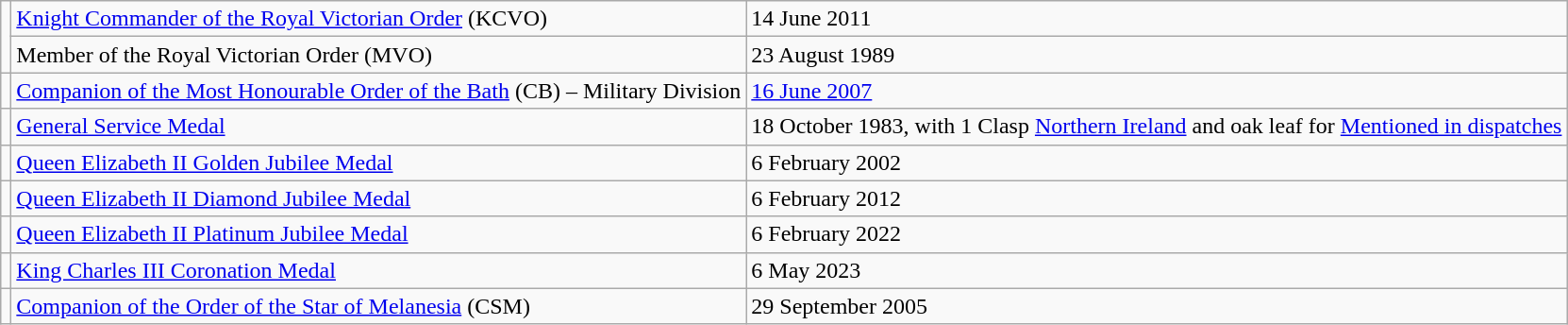<table class="wikitable">
<tr>
<td rowspan=2></td>
<td><a href='#'>Knight Commander of the Royal Victorian Order</a> (KCVO)</td>
<td>14 June 2011</td>
</tr>
<tr>
<td>Member of the Royal Victorian Order (MVO)</td>
<td>23 August 1989</td>
</tr>
<tr>
<td></td>
<td><a href='#'>Companion of the Most Honourable Order of the Bath</a> (CB) – Military Division</td>
<td><a href='#'>16 June 2007</a></td>
</tr>
<tr>
<td></td>
<td><a href='#'>General Service Medal</a></td>
<td>18 October 1983, with 1 Clasp <a href='#'>Northern Ireland</a> and oak leaf for <a href='#'>Mentioned in dispatches</a></td>
</tr>
<tr>
<td></td>
<td><a href='#'>Queen Elizabeth II Golden Jubilee Medal</a></td>
<td>6 February 2002</td>
</tr>
<tr>
<td></td>
<td><a href='#'>Queen Elizabeth II Diamond Jubilee Medal</a></td>
<td>6 February 2012</td>
</tr>
<tr>
<td></td>
<td><a href='#'>Queen Elizabeth II Platinum Jubilee Medal</a></td>
<td>6 February 2022</td>
</tr>
<tr>
<td></td>
<td><a href='#'>King Charles III Coronation Medal</a></td>
<td>6 May 2023</td>
</tr>
<tr>
<td></td>
<td><a href='#'>Companion of the Order of the Star of Melanesia</a> (CSM)</td>
<td>29 September 2005</td>
</tr>
</table>
